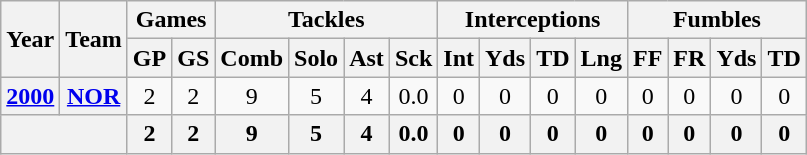<table class="wikitable" style="text-align:center">
<tr>
<th rowspan="2">Year</th>
<th rowspan="2">Team</th>
<th colspan="2">Games</th>
<th colspan="4">Tackles</th>
<th colspan="4">Interceptions</th>
<th colspan="4">Fumbles</th>
</tr>
<tr>
<th>GP</th>
<th>GS</th>
<th>Comb</th>
<th>Solo</th>
<th>Ast</th>
<th>Sck</th>
<th>Int</th>
<th>Yds</th>
<th>TD</th>
<th>Lng</th>
<th>FF</th>
<th>FR</th>
<th>Yds</th>
<th>TD</th>
</tr>
<tr>
<th><a href='#'>2000</a></th>
<th><a href='#'>NOR</a></th>
<td>2</td>
<td>2</td>
<td>9</td>
<td>5</td>
<td>4</td>
<td>0.0</td>
<td>0</td>
<td>0</td>
<td>0</td>
<td>0</td>
<td>0</td>
<td>0</td>
<td>0</td>
<td>0</td>
</tr>
<tr>
<th colspan="2"></th>
<th>2</th>
<th>2</th>
<th>9</th>
<th>5</th>
<th>4</th>
<th>0.0</th>
<th>0</th>
<th>0</th>
<th>0</th>
<th>0</th>
<th>0</th>
<th>0</th>
<th>0</th>
<th>0</th>
</tr>
</table>
